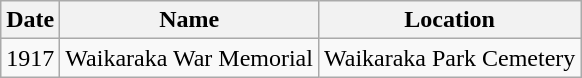<table class="wikitable">
<tr>
<th>Date</th>
<th>Name</th>
<th>Location</th>
</tr>
<tr>
<td>1917</td>
<td>Waikaraka War Memorial</td>
<td>Waikaraka Park Cemetery</td>
</tr>
</table>
